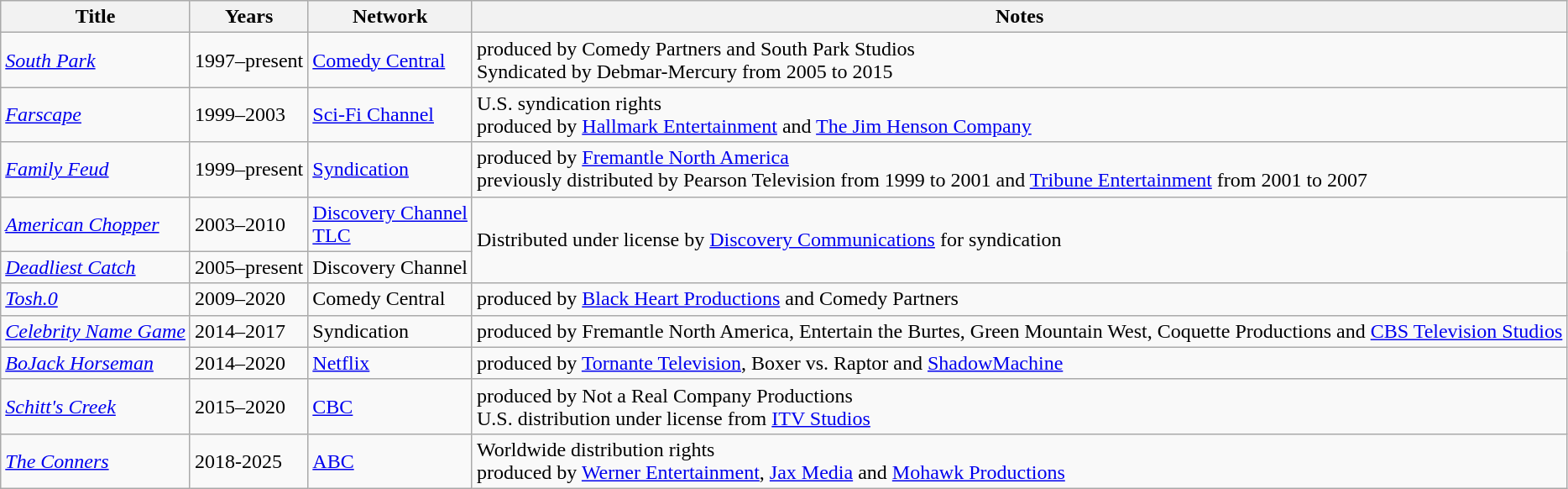<table class="wikitable sortable">
<tr>
<th>Title</th>
<th>Years</th>
<th>Network</th>
<th>Notes</th>
</tr>
<tr>
<td><em><a href='#'>South Park</a></em></td>
<td>1997–present</td>
<td><a href='#'>Comedy Central</a></td>
<td>produced by Comedy Partners and South Park Studios<br>Syndicated by Debmar-Mercury from 2005 to 2015</td>
</tr>
<tr>
<td><em><a href='#'>Farscape</a></em></td>
<td>1999–2003</td>
<td><a href='#'>Sci-Fi Channel</a></td>
<td>U.S. syndication rights<br>produced by <a href='#'>Hallmark Entertainment</a> and <a href='#'>The Jim Henson Company</a></td>
</tr>
<tr>
<td><em><a href='#'>Family Feud</a></em></td>
<td>1999–present</td>
<td><a href='#'>Syndication</a></td>
<td>produced by <a href='#'>Fremantle North America</a><br>previously distributed by Pearson Television from 1999 to 2001 and <a href='#'>Tribune Entertainment</a> from 2001 to 2007</td>
</tr>
<tr>
<td><em><a href='#'>American Chopper</a></em></td>
<td>2003–2010</td>
<td><a href='#'>Discovery Channel</a><br><a href='#'>TLC</a></td>
<td rowspan=2>Distributed under license by <a href='#'>Discovery Communications</a> for syndication</td>
</tr>
<tr>
<td><em><a href='#'>Deadliest Catch</a></em></td>
<td>2005–present</td>
<td>Discovery Channel</td>
</tr>
<tr>
<td><em><a href='#'>Tosh.0</a></em></td>
<td>2009–2020</td>
<td>Comedy Central</td>
<td>produced by <a href='#'>Black Heart Productions</a> and Comedy Partners</td>
</tr>
<tr>
<td><em><a href='#'>Celebrity Name Game</a></em></td>
<td>2014–2017</td>
<td>Syndication</td>
<td>produced by Fremantle North America, Entertain the Burtes, Green Mountain West, Coquette Productions and <a href='#'>CBS Television Studios</a></td>
</tr>
<tr>
<td><em><a href='#'>BoJack Horseman</a></em></td>
<td>2014–2020</td>
<td><a href='#'>Netflix</a></td>
<td>produced by <a href='#'>Tornante Television</a>, Boxer vs. Raptor and <a href='#'>ShadowMachine</a></td>
</tr>
<tr>
<td><em><a href='#'>Schitt's Creek</a></em></td>
<td>2015–2020</td>
<td><a href='#'>CBC</a></td>
<td>produced by Not a Real Company Productions<br>U.S. distribution under license from <a href='#'>ITV Studios</a></td>
</tr>
<tr>
<td><em><a href='#'>The Conners</a></em></td>
<td>2018-2025</td>
<td><a href='#'>ABC</a></td>
<td>Worldwide distribution rights<br>produced by <a href='#'>Werner Entertainment</a>, <a href='#'>Jax Media</a> and <a href='#'>Mohawk Productions</a></td>
</tr>
</table>
